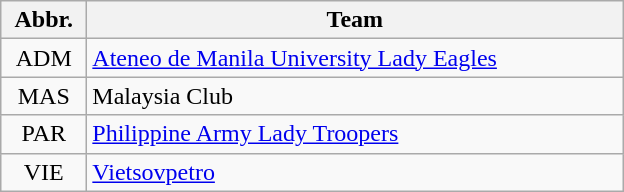<table class="wikitable" style="text-align: center;">
<tr>
<th width=50>Abbr.</th>
<th width=350>Team</th>
</tr>
<tr>
<td>ADM</td>
<td style="text-align:left;"> <a href='#'>Ateneo de Manila University Lady Eagles</a></td>
</tr>
<tr>
<td>MAS</td>
<td style="text-align:left;"> Malaysia Club</td>
</tr>
<tr>
<td>PAR</td>
<td style="text-align:left;"> <a href='#'>Philippine Army Lady Troopers</a></td>
</tr>
<tr>
<td>VIE</td>
<td style="text-align:left;"> <a href='#'>Vietsovpetro</a></td>
</tr>
</table>
